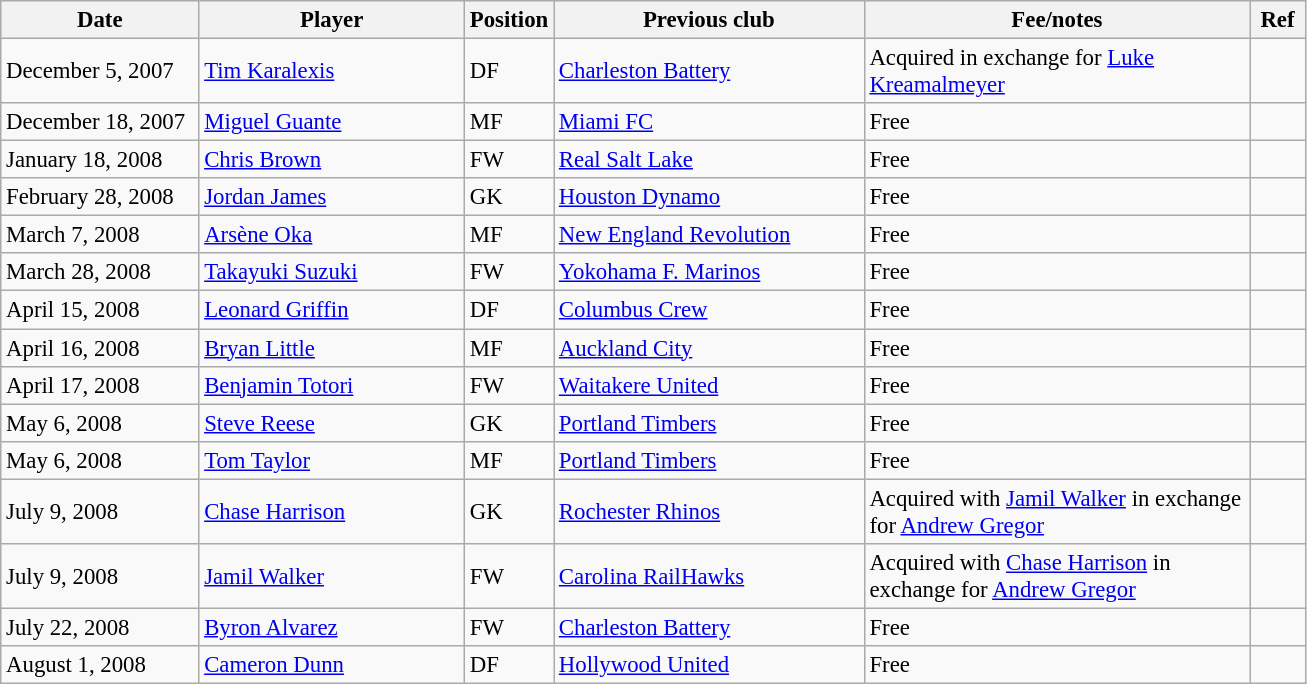<table class="wikitable" style="font-size:95%;">
<tr>
<th width=125px>Date</th>
<th width=170px>Player</th>
<th width=50px>Position</th>
<th width=200px>Previous club</th>
<th width=250px>Fee/notes</th>
<th width=30px>Ref</th>
</tr>
<tr>
<td>December 5, 2007</td>
<td> <a href='#'>Tim Karalexis</a></td>
<td>DF</td>
<td> <a href='#'>Charleston Battery</a></td>
<td>Acquired in exchange for <a href='#'>Luke Kreamalmeyer</a></td>
<td></td>
</tr>
<tr>
<td>December 18, 2007</td>
<td> <a href='#'>Miguel Guante</a></td>
<td>MF</td>
<td> <a href='#'>Miami FC</a></td>
<td>Free</td>
<td></td>
</tr>
<tr>
<td>January 18, 2008</td>
<td> <a href='#'>Chris Brown</a></td>
<td>FW</td>
<td> <a href='#'>Real Salt Lake</a></td>
<td>Free</td>
<td></td>
</tr>
<tr>
<td>February 28, 2008</td>
<td> <a href='#'>Jordan James</a></td>
<td>GK</td>
<td> <a href='#'>Houston Dynamo</a></td>
<td>Free</td>
<td></td>
</tr>
<tr>
<td>March 7, 2008</td>
<td> <a href='#'>Arsène Oka</a></td>
<td>MF</td>
<td> <a href='#'>New England Revolution</a></td>
<td>Free</td>
<td></td>
</tr>
<tr>
<td>March 28, 2008</td>
<td> <a href='#'>Takayuki Suzuki</a></td>
<td>FW</td>
<td> <a href='#'>Yokohama F. Marinos</a></td>
<td>Free</td>
<td></td>
</tr>
<tr>
<td>April 15, 2008</td>
<td> <a href='#'>Leonard Griffin</a></td>
<td>DF</td>
<td> <a href='#'>Columbus Crew</a></td>
<td>Free</td>
<td></td>
</tr>
<tr>
<td>April 16, 2008</td>
<td> <a href='#'>Bryan Little</a></td>
<td>MF</td>
<td> <a href='#'>Auckland City</a></td>
<td>Free</td>
<td></td>
</tr>
<tr>
<td>April 17, 2008</td>
<td> <a href='#'>Benjamin Totori</a></td>
<td>FW</td>
<td> <a href='#'>Waitakere United</a></td>
<td>Free</td>
<td></td>
</tr>
<tr>
<td>May 6, 2008</td>
<td> <a href='#'>Steve Reese</a></td>
<td>GK</td>
<td> <a href='#'>Portland Timbers</a></td>
<td>Free</td>
<td></td>
</tr>
<tr>
<td>May 6, 2008</td>
<td> <a href='#'>Tom Taylor</a></td>
<td>MF</td>
<td> <a href='#'>Portland Timbers</a></td>
<td>Free</td>
<td></td>
</tr>
<tr>
<td>July 9, 2008</td>
<td> <a href='#'>Chase Harrison</a></td>
<td>GK</td>
<td> <a href='#'>Rochester Rhinos</a></td>
<td>Acquired with <a href='#'>Jamil Walker</a> in exchange for <a href='#'>Andrew Gregor</a></td>
<td></td>
</tr>
<tr>
<td>July 9, 2008</td>
<td> <a href='#'>Jamil Walker</a></td>
<td>FW</td>
<td> <a href='#'>Carolina RailHawks</a></td>
<td>Acquired with <a href='#'>Chase Harrison</a> in exchange for <a href='#'>Andrew Gregor</a></td>
<td></td>
</tr>
<tr>
<td>July 22, 2008</td>
<td> <a href='#'>Byron Alvarez</a></td>
<td>FW</td>
<td> <a href='#'>Charleston Battery</a></td>
<td>Free</td>
<td></td>
</tr>
<tr>
<td>August 1, 2008</td>
<td> <a href='#'>Cameron Dunn</a></td>
<td>DF</td>
<td> <a href='#'>Hollywood United</a></td>
<td>Free</td>
<td></td>
</tr>
</table>
